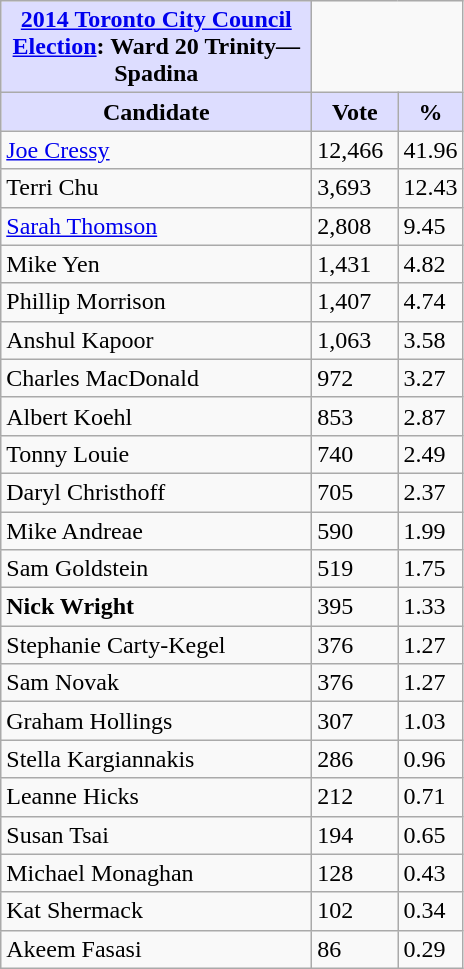<table class="wikitable">
<tr>
<th style="background:#ddf; width:200px;"><a href='#'>2014 Toronto City Council Election</a>: Ward 20 Trinity—Spadina</th>
</tr>
<tr>
<th style="background:#ddf; width:200px;">Candidate</th>
<th style="background:#ddf; width:50px;">Vote</th>
<th style="background:#ddf; width:30px;">%</th>
</tr>
<tr>
<td><a href='#'>Joe Cressy</a></td>
<td>12,466</td>
<td>41.96</td>
</tr>
<tr>
<td>Terri Chu</td>
<td>3,693</td>
<td>12.43</td>
</tr>
<tr>
<td><a href='#'>Sarah Thomson</a></td>
<td>2,808</td>
<td>9.45</td>
</tr>
<tr>
<td>Mike Yen</td>
<td>1,431</td>
<td>4.82</td>
</tr>
<tr>
<td>Phillip Morrison</td>
<td>1,407</td>
<td>4.74</td>
</tr>
<tr>
<td>Anshul Kapoor</td>
<td>1,063</td>
<td>3.58</td>
</tr>
<tr>
<td>Charles MacDonald</td>
<td>972</td>
<td>3.27</td>
</tr>
<tr>
<td>Albert Koehl</td>
<td>853</td>
<td>2.87</td>
</tr>
<tr>
<td>Tonny Louie</td>
<td>740</td>
<td>2.49</td>
</tr>
<tr>
<td>Daryl Christhoff</td>
<td>705</td>
<td>2.37</td>
</tr>
<tr>
<td>Mike Andreae</td>
<td>590</td>
<td>1.99</td>
</tr>
<tr>
<td>Sam Goldstein</td>
<td>519</td>
<td>1.75</td>
</tr>
<tr>
<td><strong>Nick Wright</strong></td>
<td>395</td>
<td>1.33</td>
</tr>
<tr>
<td>Stephanie Carty-Kegel</td>
<td>376</td>
<td>1.27</td>
</tr>
<tr>
<td>Sam Novak</td>
<td>376</td>
<td>1.27</td>
</tr>
<tr>
<td>Graham Hollings</td>
<td>307</td>
<td>1.03</td>
</tr>
<tr>
<td>Stella Kargiannakis</td>
<td>286</td>
<td>0.96</td>
</tr>
<tr>
<td>Leanne Hicks</td>
<td>212</td>
<td>0.71</td>
</tr>
<tr>
<td>Susan Tsai</td>
<td>194</td>
<td>0.65</td>
</tr>
<tr>
<td>Michael Monaghan</td>
<td>128</td>
<td>0.43</td>
</tr>
<tr>
<td>Kat Shermack</td>
<td>102</td>
<td>0.34</td>
</tr>
<tr>
<td>Akeem Fasasi</td>
<td>86</td>
<td>0.29</td>
</tr>
</table>
